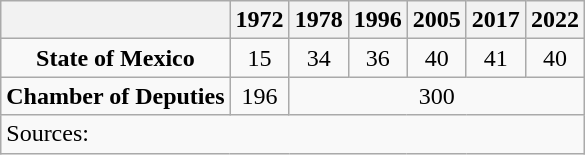<table class="wikitable" style="text-align: center">
<tr>
<th></th>
<th>1972</th>
<th>1978</th>
<th>1996</th>
<th>2005</th>
<th>2017</th>
<th>2022</th>
</tr>
<tr>
<td><strong>State of Mexico</strong></td>
<td>15</td>
<td>34</td>
<td>36</td>
<td>40</td>
<td>41</td>
<td>40</td>
</tr>
<tr>
<td><strong>Chamber of Deputies</strong></td>
<td>196</td>
<td colspan=5>300</td>
</tr>
<tr>
<td colspan=7 style="text-align: left">Sources: </td>
</tr>
</table>
